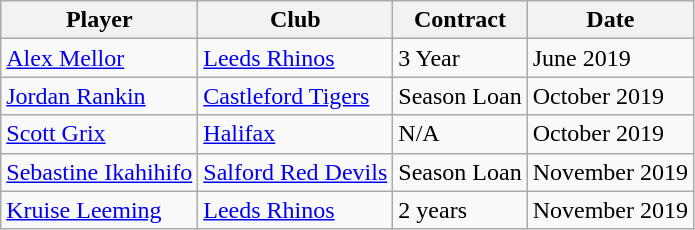<table class="wikitable">
<tr>
<th>Player</th>
<th>Club</th>
<th>Contract</th>
<th>Date</th>
</tr>
<tr>
<td><a href='#'>Alex Mellor</a></td>
<td><a href='#'>Leeds Rhinos</a></td>
<td>3 Year</td>
<td>June 2019</td>
</tr>
<tr>
<td><a href='#'>Jordan Rankin</a></td>
<td><a href='#'>Castleford Tigers</a></td>
<td>Season Loan</td>
<td>October 2019</td>
</tr>
<tr>
<td><a href='#'>Scott Grix</a></td>
<td><a href='#'>Halifax</a></td>
<td>N/A</td>
<td>October 2019</td>
</tr>
<tr>
<td><a href='#'>Sebastine Ikahihifo</a></td>
<td><a href='#'>Salford Red Devils</a></td>
<td>Season Loan</td>
<td>November 2019</td>
</tr>
<tr>
<td><a href='#'>Kruise Leeming</a></td>
<td><a href='#'>Leeds Rhinos</a></td>
<td>2 years</td>
<td>November 2019</td>
</tr>
</table>
